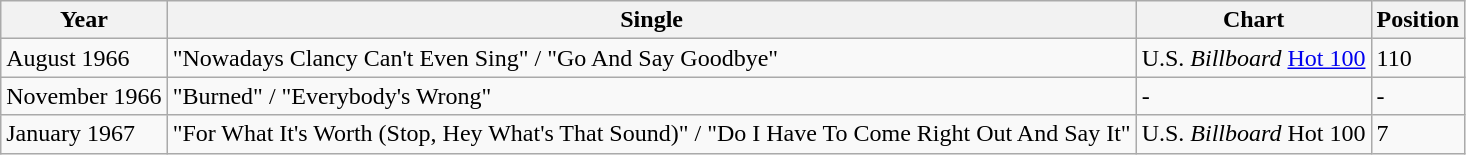<table class=wikitable>
<tr>
<th>Year</th>
<th>Single</th>
<th>Chart</th>
<th>Position</th>
</tr>
<tr>
<td>August 1966</td>
<td>"Nowadays Clancy Can't Even Sing" / "Go And Say Goodbye"</td>
<td>U.S. <em>Billboard</em> <a href='#'>Hot 100</a></td>
<td>110</td>
</tr>
<tr>
<td>November 1966</td>
<td>"Burned" / "Everybody's Wrong"</td>
<td>-</td>
<td>-</td>
</tr>
<tr>
<td>January 1967</td>
<td>"For What It's Worth (Stop, Hey What's That Sound)" / "Do I Have To Come Right Out And Say It"</td>
<td>U.S. <em>Billboard</em> Hot 100</td>
<td>7</td>
</tr>
</table>
